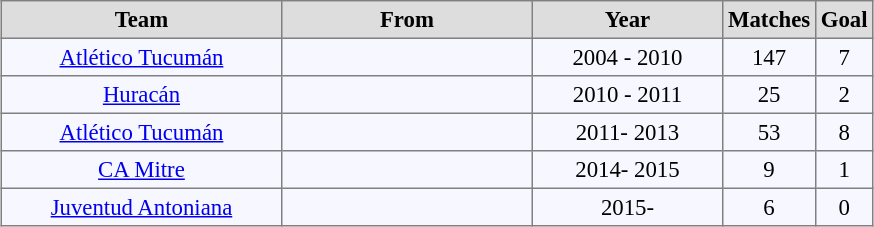<table align="center" bgcolor="#f7f8ff" cellpadding="3" cellspacing="0" border="1" style="font-size: 95%; border: gray solid 1px; border-collapse: collapse;">
<tr align=center bgcolor=#DDDDDD style="color:black;">
<th width="180">Team</th>
<th width="160">From</th>
<th width="120">Year</th>
<th width="50">Matches</th>
<th width="00">Goal</th>
</tr>
<tr align=center>
<td><a href='#'>Atlético Tucumán</a></td>
<td></td>
<td>2004 - 2010</td>
<td>147</td>
<td>7</td>
</tr>
<tr align=center>
<td><a href='#'>Huracán</a></td>
<td></td>
<td>2010 - 2011</td>
<td>25</td>
<td>2</td>
</tr>
<tr align=center>
<td><a href='#'>Atlético Tucumán</a></td>
<td></td>
<td>2011- 2013</td>
<td>53</td>
<td>8</td>
</tr>
<tr align=center>
<td><a href='#'>CA Mitre</a></td>
<td></td>
<td>2014- 2015</td>
<td>9</td>
<td>1</td>
</tr>
<tr align=center>
<td><a href='#'>Juventud Antoniana</a></td>
<td></td>
<td>2015-</td>
<td>6</td>
<td>0</td>
</tr>
</table>
